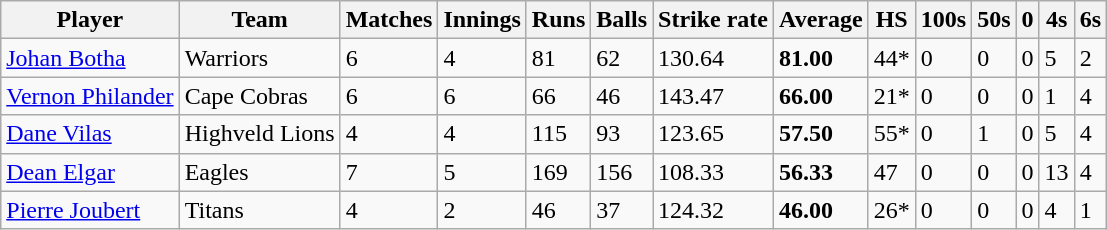<table class="wikitable">
<tr>
<th>Player</th>
<th>Team</th>
<th>Matches</th>
<th>Innings</th>
<th>Runs</th>
<th>Balls</th>
<th>Strike rate</th>
<th>Average</th>
<th>HS</th>
<th>100s</th>
<th>50s</th>
<th>0</th>
<th>4s</th>
<th>6s</th>
</tr>
<tr>
<td> <a href='#'>Johan Botha</a></td>
<td>Warriors</td>
<td>6</td>
<td>4</td>
<td>81</td>
<td>62</td>
<td>130.64</td>
<td><strong>81.00</strong></td>
<td>44*</td>
<td>0</td>
<td>0</td>
<td>0</td>
<td>5</td>
<td>2</td>
</tr>
<tr>
<td> <a href='#'>Vernon Philander</a></td>
<td>Cape Cobras</td>
<td>6</td>
<td>6</td>
<td>66</td>
<td>46</td>
<td>143.47</td>
<td><strong>66.00</strong></td>
<td>21*</td>
<td>0</td>
<td>0</td>
<td>0</td>
<td>1</td>
<td>4</td>
</tr>
<tr>
<td> <a href='#'>Dane Vilas</a></td>
<td>Highveld Lions</td>
<td>4</td>
<td>4</td>
<td>115</td>
<td>93</td>
<td>123.65</td>
<td><strong>57.50</strong></td>
<td>55*</td>
<td>0</td>
<td>1</td>
<td>0</td>
<td>5</td>
<td>4</td>
</tr>
<tr>
<td> <a href='#'>Dean Elgar</a></td>
<td>Eagles</td>
<td>7</td>
<td>5</td>
<td>169</td>
<td>156</td>
<td>108.33</td>
<td><strong>56.33</strong></td>
<td>47</td>
<td>0</td>
<td>0</td>
<td>0</td>
<td>13</td>
<td>4</td>
</tr>
<tr>
<td> <a href='#'>Pierre Joubert</a></td>
<td>Titans</td>
<td>4</td>
<td>2</td>
<td>46</td>
<td>37</td>
<td>124.32</td>
<td><strong>46.00</strong></td>
<td>26*</td>
<td>0</td>
<td>0</td>
<td>0</td>
<td>4</td>
<td>1</td>
</tr>
</table>
